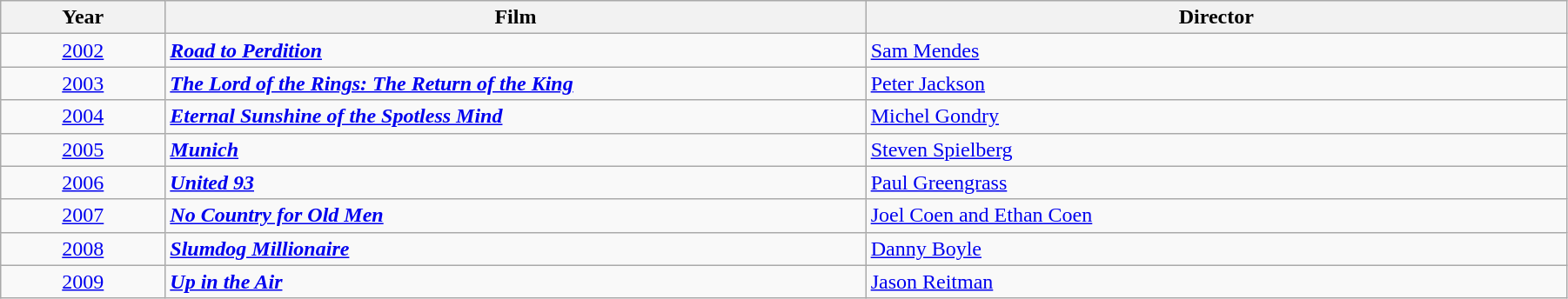<table class="wikitable" width="95%" cellpadding="5">
<tr>
<th width="100"><strong>Year</strong></th>
<th width="450"><strong>Film</strong></th>
<th width="450"><strong>Director</strong></th>
</tr>
<tr>
<td style="text-align:center;"><a href='#'>2002</a></td>
<td><strong><em><a href='#'>Road to Perdition</a></em></strong></td>
<td><a href='#'>Sam Mendes</a></td>
</tr>
<tr>
<td style="text-align:center;"><a href='#'>2003</a></td>
<td><strong><em><a href='#'>The Lord of the Rings: The Return of the King</a></em></strong></td>
<td><a href='#'>Peter Jackson</a></td>
</tr>
<tr>
<td style="text-align:center;"><a href='#'>2004</a></td>
<td><strong><em><a href='#'>Eternal Sunshine of the Spotless Mind</a></em></strong></td>
<td><a href='#'>Michel Gondry</a></td>
</tr>
<tr>
<td style="text-align:center;"><a href='#'>2005</a></td>
<td><strong><em><a href='#'>Munich</a></em></strong></td>
<td><a href='#'>Steven Spielberg</a></td>
</tr>
<tr>
<td style="text-align:center;"><a href='#'>2006</a></td>
<td><strong><em><a href='#'>United 93</a></em></strong></td>
<td><a href='#'>Paul Greengrass</a></td>
</tr>
<tr>
<td style="text-align:center;"><a href='#'>2007</a></td>
<td><strong><em><a href='#'>No Country for Old Men</a></em></strong></td>
<td><a href='#'>Joel Coen and Ethan Coen</a></td>
</tr>
<tr>
<td style="text-align:center;"><a href='#'>2008</a></td>
<td><strong><em><a href='#'>Slumdog Millionaire</a></em></strong></td>
<td><a href='#'>Danny Boyle</a></td>
</tr>
<tr>
<td style="text-align:center;"><a href='#'>2009</a></td>
<td><strong><em><a href='#'>Up in the Air</a></em></strong></td>
<td><a href='#'>Jason Reitman</a></td>
</tr>
</table>
